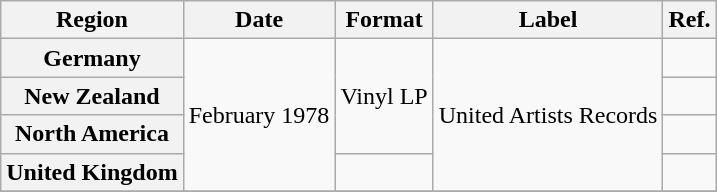<table class="wikitable plainrowheaders">
<tr>
<th scope="col">Region</th>
<th scope="col">Date</th>
<th scope="col">Format</th>
<th scope="col">Label</th>
<th scope="col">Ref.</th>
</tr>
<tr>
<th scope="row">Germany</th>
<td rowspan="4">February 1978</td>
<td rowspan="3">Vinyl LP</td>
<td rowspan="4">United Artists Records</td>
<td></td>
</tr>
<tr>
<th scope="row">New Zealand</th>
<td></td>
</tr>
<tr>
<th scope="row">North America</th>
<td></td>
</tr>
<tr>
<th scope="row">United Kingdom</th>
<td></td>
<td></td>
</tr>
<tr>
</tr>
</table>
